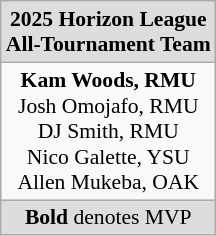<table class="wikitable" style="text-align:center; white-space:nowrap; font-size:90%;">
<tr>
<td style="background:#ddd;"><strong>2025 Horizon League<br>All-Tournament Team</strong></td>
</tr>
<tr>
<td><strong>Kam Woods, RMU</strong><br>Josh Omojafo, RMU<br>DJ Smith, RMU<br>Nico Galette, YSU<br>Allen Mukeba, OAK</td>
</tr>
<tr>
<td style="background:#ddd;"><strong>Bold</strong> denotes MVP</td>
</tr>
</table>
